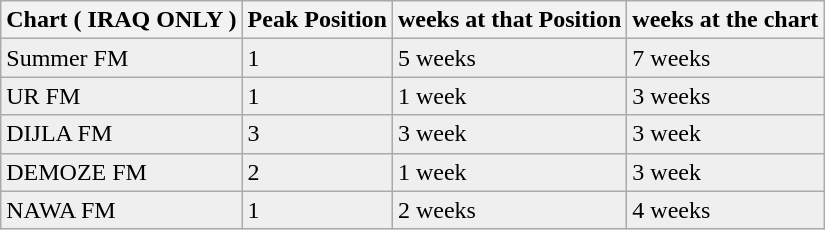<table class="wikitable" border="1">
<tr>
<th>Chart ( IRAQ ONLY )</th>
<th>Peak Position</th>
<th>weeks at that Position</th>
<th>weeks at the chart</th>
</tr>
<tr bgcolor="#EFEFEF">
<td>Summer FM</td>
<td>1</td>
<td>5 weeks</td>
<td>7 weeks</td>
</tr>
<tr bgcolor="#EFEFEF">
<td>UR FM</td>
<td>1</td>
<td>1 week</td>
<td>3 weeks</td>
</tr>
<tr bgcolor="#EFEFEF">
<td>DIJLA FM</td>
<td>3</td>
<td>3 week</td>
<td>3 week</td>
</tr>
<tr bgcolor="#EFEFEF">
<td>DEMOZE FM</td>
<td>2</td>
<td>1 week</td>
<td>3 week</td>
</tr>
<tr bgcolor="#EFEFEF">
<td>NAWA FM</td>
<td>1</td>
<td>2 weeks</td>
<td>4 weeks</td>
</tr>
</table>
